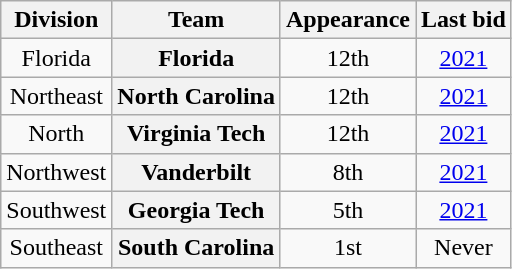<table class="wikitable sortable" style="text-align:center">
<tr>
<th>Division</th>
<th>Team</th>
<th>Appearance</th>
<th>Last bid</th>
</tr>
<tr>
<td>Florida</td>
<th>Florida</th>
<td>12th</td>
<td><a href='#'>2021</a></td>
</tr>
<tr>
<td>Northeast</td>
<th>North Carolina</th>
<td>12th</td>
<td><a href='#'>2021</a></td>
</tr>
<tr>
<td>North</td>
<th>Virginia Tech</th>
<td>12th</td>
<td><a href='#'>2021</a></td>
</tr>
<tr>
<td>Northwest</td>
<th>Vanderbilt</th>
<td>8th</td>
<td><a href='#'>2021</a></td>
</tr>
<tr>
<td>Southwest</td>
<th>Georgia Tech</th>
<td>5th</td>
<td><a href='#'>2021</a></td>
</tr>
<tr>
<td>Southeast</td>
<th>South Carolina</th>
<td>1st</td>
<td>Never</td>
</tr>
</table>
